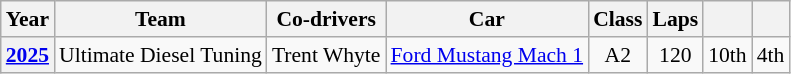<table class="wikitable" style="font-size: 90%;">
<tr>
<th>Year</th>
<th>Team</th>
<th>Co-drivers</th>
<th>Car</th>
<th>Class</th>
<th>Laps</th>
<th></th>
<th></th>
</tr>
<tr style="text-align:center;">
<th><a href='#'>2025</a></th>
<td> Ultimate Diesel Tuning</td>
<td> Trent Whyte</td>
<td><a href='#'>Ford Mustang Mach 1</a></td>
<td>A2</td>
<td>120</td>
<td>10th</td>
<td>4th</td>
</tr>
</table>
